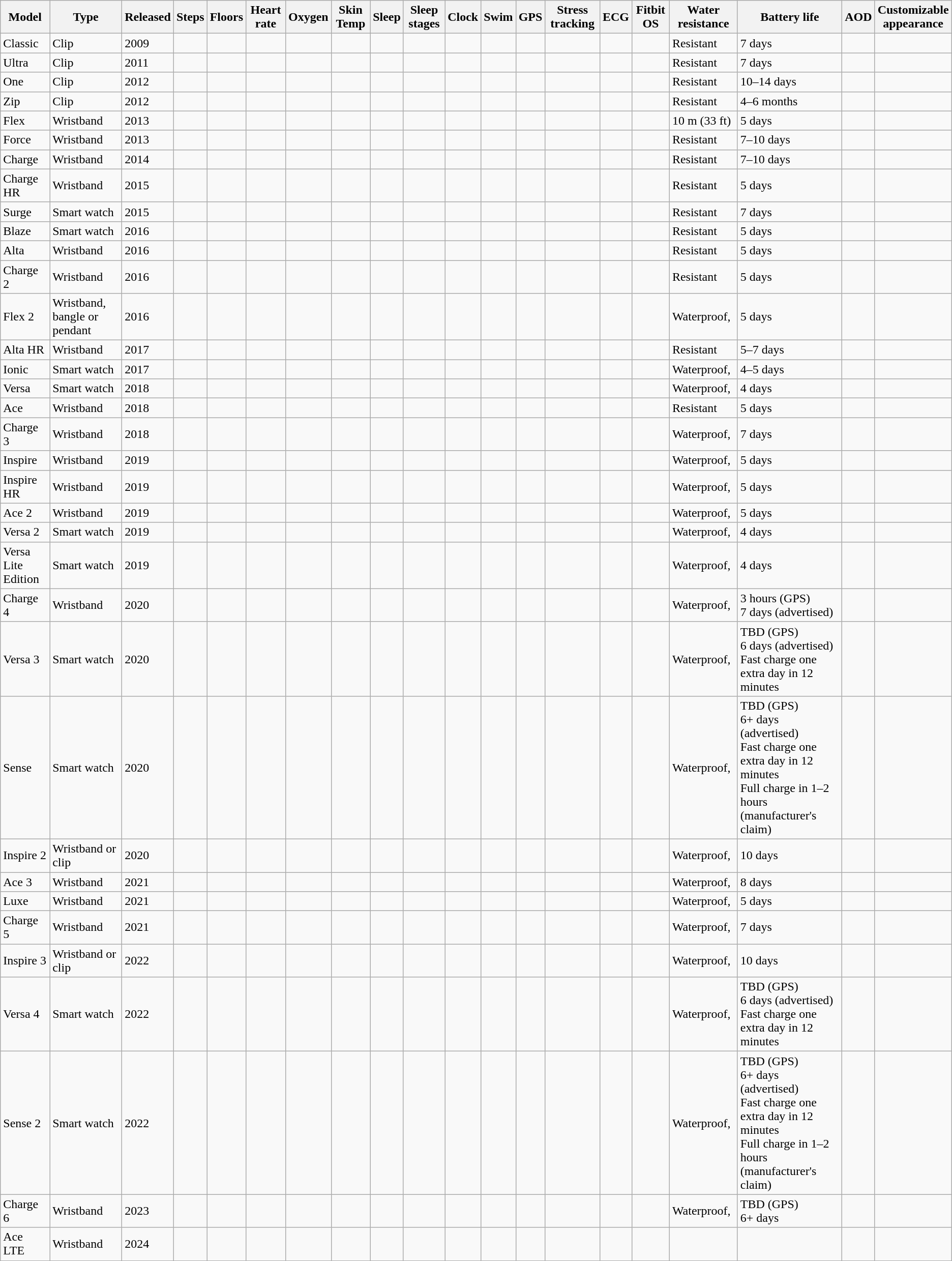<table class="wikitable sortable sticky-header">
<tr>
<th>Model</th>
<th>Type</th>
<th>Released</th>
<th>Steps</th>
<th>Floors</th>
<th>Heart rate</th>
<th>Oxygen </th>
<th>Skin Temp</th>
<th>Sleep</th>
<th>Sleep stages</th>
<th>Clock</th>
<th>Swim</th>
<th>GPS</th>
<th>Stress tracking</th>
<th>ECG</th>
<th>Fitbit OS</th>
<th>Water resistance</th>
<th>Battery life</th>
<th>AOD</th>
<th>Customizable<br>appearance</th>
</tr>
<tr>
<td>Classic</td>
<td>Clip</td>
<td>2009</td>
<td></td>
<td></td>
<td></td>
<td></td>
<td></td>
<td></td>
<td></td>
<td></td>
<td></td>
<td></td>
<td></td>
<td></td>
<td></td>
<td>Resistant</td>
<td>7 days</td>
<td></td>
<td></td>
</tr>
<tr>
<td>Ultra</td>
<td>Clip</td>
<td>2011</td>
<td></td>
<td></td>
<td></td>
<td></td>
<td></td>
<td></td>
<td></td>
<td></td>
<td></td>
<td></td>
<td></td>
<td></td>
<td></td>
<td>Resistant</td>
<td>7 days</td>
<td></td>
<td></td>
</tr>
<tr>
<td>One</td>
<td>Clip</td>
<td>2012</td>
<td></td>
<td></td>
<td></td>
<td></td>
<td></td>
<td></td>
<td></td>
<td></td>
<td></td>
<td></td>
<td></td>
<td></td>
<td></td>
<td>Resistant</td>
<td>10–14 days</td>
<td></td>
<td></td>
</tr>
<tr>
<td>Zip</td>
<td>Clip</td>
<td>2012</td>
<td></td>
<td></td>
<td></td>
<td></td>
<td></td>
<td></td>
<td></td>
<td></td>
<td></td>
<td></td>
<td></td>
<td></td>
<td></td>
<td>Resistant</td>
<td>4–6 months</td>
<td></td>
<td></td>
</tr>
<tr>
<td>Flex</td>
<td>Wristband</td>
<td>2013</td>
<td></td>
<td></td>
<td></td>
<td></td>
<td></td>
<td></td>
<td></td>
<td></td>
<td></td>
<td></td>
<td></td>
<td></td>
<td></td>
<td>10 m (33 ft)</td>
<td>5 days</td>
<td></td>
<td></td>
</tr>
<tr>
<td>Force</td>
<td>Wristband</td>
<td>2013</td>
<td></td>
<td></td>
<td></td>
<td></td>
<td></td>
<td></td>
<td></td>
<td></td>
<td></td>
<td></td>
<td></td>
<td></td>
<td></td>
<td>Resistant</td>
<td>7–10 days</td>
<td></td>
<td></td>
</tr>
<tr>
<td>Charge</td>
<td>Wristband</td>
<td>2014</td>
<td></td>
<td></td>
<td></td>
<td></td>
<td></td>
<td></td>
<td></td>
<td></td>
<td></td>
<td></td>
<td></td>
<td></td>
<td></td>
<td>Resistant</td>
<td>7–10 days</td>
<td></td>
<td></td>
</tr>
<tr>
<td>Charge HR</td>
<td>Wristband</td>
<td>2015</td>
<td></td>
<td></td>
<td></td>
<td></td>
<td></td>
<td></td>
<td></td>
<td></td>
<td></td>
<td></td>
<td></td>
<td></td>
<td></td>
<td>Resistant</td>
<td>5 days</td>
<td></td>
<td></td>
</tr>
<tr>
<td>Surge</td>
<td>Smart watch</td>
<td>2015</td>
<td></td>
<td></td>
<td></td>
<td></td>
<td></td>
<td></td>
<td></td>
<td></td>
<td></td>
<td></td>
<td></td>
<td></td>
<td></td>
<td>Resistant</td>
<td>7 days</td>
<td></td>
<td></td>
</tr>
<tr>
<td>Blaze</td>
<td>Smart watch</td>
<td>2016</td>
<td></td>
<td></td>
<td></td>
<td></td>
<td></td>
<td></td>
<td></td>
<td></td>
<td></td>
<td></td>
<td></td>
<td></td>
<td></td>
<td>Resistant</td>
<td>5 days</td>
<td></td>
<td></td>
</tr>
<tr>
<td>Alta</td>
<td>Wristband</td>
<td>2016</td>
<td></td>
<td></td>
<td></td>
<td></td>
<td></td>
<td></td>
<td></td>
<td></td>
<td></td>
<td></td>
<td></td>
<td></td>
<td></td>
<td>Resistant</td>
<td>5 days</td>
<td></td>
<td></td>
</tr>
<tr>
<td>Charge 2</td>
<td>Wristband</td>
<td>2016</td>
<td></td>
<td></td>
<td></td>
<td></td>
<td></td>
<td></td>
<td></td>
<td></td>
<td></td>
<td></td>
<td></td>
<td></td>
<td></td>
<td>Resistant</td>
<td>5 days</td>
<td></td>
<td></td>
</tr>
<tr>
<td>Flex 2</td>
<td>Wristband, bangle or pendant</td>
<td>2016</td>
<td></td>
<td></td>
<td></td>
<td></td>
<td></td>
<td></td>
<td></td>
<td></td>
<td></td>
<td></td>
<td></td>
<td></td>
<td></td>
<td>Waterproof, </td>
<td>5 days</td>
<td></td>
<td></td>
</tr>
<tr>
<td>Alta HR</td>
<td>Wristband</td>
<td>2017</td>
<td></td>
<td></td>
<td></td>
<td></td>
<td></td>
<td></td>
<td></td>
<td></td>
<td></td>
<td></td>
<td></td>
<td></td>
<td></td>
<td>Resistant</td>
<td>5–7 days</td>
<td></td>
<td></td>
</tr>
<tr>
<td>Ionic</td>
<td>Smart watch</td>
<td>2017</td>
<td></td>
<td></td>
<td></td>
<td></td>
<td></td>
<td></td>
<td></td>
<td></td>
<td></td>
<td></td>
<td></td>
<td></td>
<td></td>
<td>Waterproof, </td>
<td>4–5 days</td>
<td></td>
<td></td>
</tr>
<tr>
<td>Versa</td>
<td>Smart watch</td>
<td>2018</td>
<td></td>
<td></td>
<td></td>
<td></td>
<td></td>
<td></td>
<td></td>
<td></td>
<td></td>
<td></td>
<td></td>
<td></td>
<td></td>
<td>Waterproof, </td>
<td>4 days</td>
<td></td>
<td></td>
</tr>
<tr>
<td>Ace</td>
<td>Wristband</td>
<td>2018</td>
<td></td>
<td></td>
<td></td>
<td></td>
<td></td>
<td></td>
<td></td>
<td></td>
<td></td>
<td></td>
<td></td>
<td></td>
<td></td>
<td>Resistant</td>
<td>5 days</td>
<td></td>
<td></td>
</tr>
<tr>
<td>Charge 3</td>
<td>Wristband</td>
<td>2018</td>
<td></td>
<td></td>
<td></td>
<td></td>
<td></td>
<td></td>
<td></td>
<td></td>
<td></td>
<td></td>
<td></td>
<td></td>
<td></td>
<td>Waterproof, </td>
<td>7 days</td>
<td></td>
<td></td>
</tr>
<tr>
<td>Inspire</td>
<td>Wristband</td>
<td>2019</td>
<td></td>
<td></td>
<td></td>
<td></td>
<td></td>
<td></td>
<td></td>
<td></td>
<td></td>
<td></td>
<td></td>
<td></td>
<td></td>
<td>Waterproof, </td>
<td>5 days</td>
<td></td>
<td></td>
</tr>
<tr>
<td>Inspire HR</td>
<td>Wristband</td>
<td>2019</td>
<td></td>
<td></td>
<td></td>
<td></td>
<td></td>
<td></td>
<td></td>
<td></td>
<td></td>
<td></td>
<td></td>
<td></td>
<td></td>
<td>Waterproof, </td>
<td>5 days</td>
<td></td>
<td></td>
</tr>
<tr>
<td>Ace 2</td>
<td>Wristband</td>
<td>2019</td>
<td></td>
<td></td>
<td></td>
<td></td>
<td></td>
<td></td>
<td></td>
<td></td>
<td></td>
<td></td>
<td></td>
<td></td>
<td></td>
<td>Waterproof, </td>
<td>5 days</td>
<td></td>
<td></td>
</tr>
<tr>
<td>Versa 2</td>
<td>Smart watch</td>
<td>2019</td>
<td></td>
<td></td>
<td></td>
<td></td>
<td></td>
<td></td>
<td></td>
<td></td>
<td></td>
<td></td>
<td></td>
<td></td>
<td></td>
<td>Waterproof, </td>
<td>4 days</td>
<td></td>
<td></td>
</tr>
<tr>
<td>Versa Lite Edition</td>
<td>Smart watch</td>
<td>2019</td>
<td></td>
<td></td>
<td></td>
<td></td>
<td></td>
<td></td>
<td></td>
<td></td>
<td></td>
<td></td>
<td></td>
<td></td>
<td></td>
<td>Waterproof, </td>
<td>4 days</td>
<td></td>
<td></td>
</tr>
<tr>
<td>Charge 4</td>
<td>Wristband</td>
<td>2020</td>
<td></td>
<td></td>
<td></td>
<td></td>
<td></td>
<td></td>
<td></td>
<td></td>
<td></td>
<td></td>
<td></td>
<td></td>
<td></td>
<td>Waterproof, </td>
<td>3 hours (GPS)<br>7 days (advertised)</td>
<td></td>
<td></td>
</tr>
<tr>
<td>Versa 3</td>
<td>Smart watch</td>
<td>2020</td>
<td></td>
<td></td>
<td></td>
<td></td>
<td></td>
<td></td>
<td></td>
<td></td>
<td></td>
<td></td>
<td></td>
<td></td>
<td></td>
<td>Waterproof, </td>
<td>TBD (GPS)<br>6 days (advertised)<br>Fast charge one extra day in 12 minutes</td>
<td></td>
<td></td>
</tr>
<tr>
<td>Sense</td>
<td>Smart watch</td>
<td>2020</td>
<td></td>
<td></td>
<td></td>
<td></td>
<td></td>
<td></td>
<td></td>
<td></td>
<td></td>
<td></td>
<td></td>
<td></td>
<td></td>
<td>Waterproof, </td>
<td>TBD (GPS)<br>6+ days (advertised)<br>Fast charge one extra day in 12 minutes<br>Full charge in 1–2 hours (manufacturer's claim)</td>
<td></td>
<td></td>
</tr>
<tr>
<td>Inspire 2</td>
<td>Wristband or clip</td>
<td>2020</td>
<td></td>
<td></td>
<td></td>
<td></td>
<td></td>
<td></td>
<td></td>
<td></td>
<td></td>
<td></td>
<td></td>
<td></td>
<td></td>
<td>Waterproof, </td>
<td>10 days</td>
<td></td>
<td></td>
</tr>
<tr>
<td>Ace 3</td>
<td>Wristband</td>
<td>2021</td>
<td></td>
<td></td>
<td></td>
<td></td>
<td></td>
<td></td>
<td></td>
<td></td>
<td></td>
<td></td>
<td></td>
<td></td>
<td></td>
<td>Waterproof, </td>
<td>8 days</td>
<td></td>
<td></td>
</tr>
<tr>
<td>Luxe</td>
<td>Wristband</td>
<td>2021</td>
<td></td>
<td></td>
<td></td>
<td></td>
<td></td>
<td></td>
<td></td>
<td></td>
<td></td>
<td></td>
<td></td>
<td></td>
<td></td>
<td>Waterproof, </td>
<td>5 days</td>
<td></td>
<td></td>
</tr>
<tr>
<td>Charge 5</td>
<td>Wristband</td>
<td>2021</td>
<td></td>
<td></td>
<td></td>
<td></td>
<td></td>
<td></td>
<td></td>
<td></td>
<td></td>
<td></td>
<td></td>
<td></td>
<td></td>
<td>Waterproof, </td>
<td>7 days</td>
<td></td>
<td></td>
</tr>
<tr>
<td>Inspire 3</td>
<td>Wristband or clip</td>
<td>2022</td>
<td></td>
<td></td>
<td></td>
<td></td>
<td></td>
<td></td>
<td></td>
<td></td>
<td></td>
<td></td>
<td></td>
<td></td>
<td></td>
<td>Waterproof, </td>
<td>10 days</td>
<td></td>
<td></td>
</tr>
<tr>
<td>Versa 4</td>
<td>Smart watch</td>
<td>2022</td>
<td></td>
<td></td>
<td></td>
<td></td>
<td></td>
<td></td>
<td></td>
<td></td>
<td></td>
<td></td>
<td></td>
<td></td>
<td></td>
<td>Waterproof, </td>
<td>TBD (GPS)<br>6 days (advertised)<br>Fast charge one extra day in 12 minutes</td>
<td></td>
<td></td>
</tr>
<tr>
<td>Sense 2</td>
<td>Smart watch</td>
<td>2022</td>
<td></td>
<td></td>
<td></td>
<td></td>
<td></td>
<td></td>
<td></td>
<td></td>
<td></td>
<td></td>
<td></td>
<td></td>
<td></td>
<td>Waterproof, </td>
<td>TBD (GPS)<br>6+ days (advertised)<br>Fast charge one extra day in 12 minutes<br>Full charge in 1–2 hours (manufacturer's claim)</td>
<td></td>
<td></td>
</tr>
<tr>
<td>Charge 6</td>
<td>Wristband</td>
<td>2023</td>
<td></td>
<td></td>
<td></td>
<td></td>
<td></td>
<td></td>
<td></td>
<td></td>
<td></td>
<td></td>
<td></td>
<td></td>
<td></td>
<td>Waterproof, </td>
<td>TBD (GPS)<br>6+ days</td>
<td></td>
<td></td>
</tr>
<tr>
<td>Ace LTE</td>
<td>Wristband</td>
<td>2024</td>
<td></td>
<td></td>
<td></td>
<td></td>
<td></td>
<td></td>
<td></td>
<td></td>
<td></td>
<td></td>
<td></td>
<td></td>
<td></td>
<td></td>
<td></td>
<td></td>
<td></td>
</tr>
</table>
